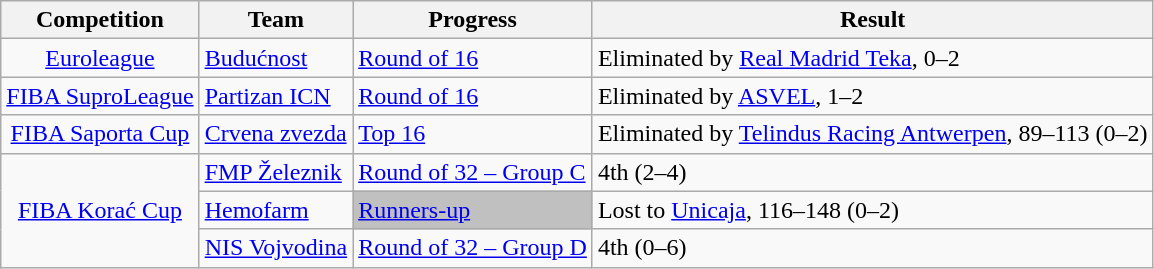<table class="wikitable">
<tr>
<th>Competition</th>
<th>Team</th>
<th>Progress</th>
<th>Result</th>
</tr>
<tr>
<td align="center"><a href='#'>Euroleague</a></td>
<td><a href='#'>Budućnost</a></td>
<td><a href='#'>Round of 16</a></td>
<td align="left">Eliminated by  <a href='#'>Real Madrid Teka</a>, 0–2</td>
</tr>
<tr>
<td align="center"><a href='#'>FIBA SuproLeague</a></td>
<td><a href='#'>Partizan ICN</a></td>
<td><a href='#'>Round of 16</a></td>
<td align="left">Eliminated by  <a href='#'>ASVEL</a>, 1–2</td>
</tr>
<tr>
<td align="center"><a href='#'>FIBA Saporta Cup</a></td>
<td><a href='#'>Crvena zvezda</a></td>
<td><a href='#'>Top 16</a></td>
<td align="left">Eliminated by  <a href='#'>Telindus Racing Antwerpen</a>, 89–113 (0–2)</td>
</tr>
<tr>
<td rowspan="3" align="center"><a href='#'>FIBA Korać Cup</a></td>
<td><a href='#'>FMP Železnik</a></td>
<td><a href='#'>Round of 32 – Group C</a></td>
<td align="left">4th (2–4)</td>
</tr>
<tr>
<td><a href='#'>Hemofarm</a></td>
<td bgcolor=silver><a href='#'>Runners-up</a></td>
<td align="left">Lost to  <a href='#'>Unicaja</a>, 116–148 (0–2)</td>
</tr>
<tr>
<td><a href='#'>NIS Vojvodina</a></td>
<td><a href='#'>Round of 32 – Group D</a></td>
<td align="left">4th (0–6)</td>
</tr>
</table>
